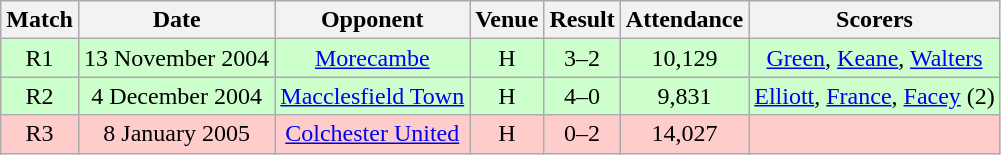<table class="wikitable" style="font-size:100%; text-align:center">
<tr>
<th>Match</th>
<th>Date</th>
<th>Opponent</th>
<th>Venue</th>
<th>Result</th>
<th>Attendance</th>
<th>Scorers</th>
</tr>
<tr style="background: #CCFFCC;">
<td>R1</td>
<td>13 November 2004</td>
<td><a href='#'>Morecambe</a></td>
<td>H</td>
<td>3–2</td>
<td>10,129</td>
<td><a href='#'>Green</a>, <a href='#'>Keane</a>, <a href='#'>Walters</a></td>
</tr>
<tr style="background: #CCFFCC;">
<td>R2</td>
<td>4 December 2004</td>
<td><a href='#'>Macclesfield Town</a></td>
<td>H</td>
<td>4–0</td>
<td>9,831</td>
<td><a href='#'>Elliott</a>, <a href='#'>France</a>, <a href='#'>Facey</a> (2)</td>
</tr>
<tr style="background: #FFCCCC;">
<td>R3</td>
<td>8 January 2005</td>
<td><a href='#'>Colchester United</a></td>
<td>H</td>
<td>0–2</td>
<td>14,027</td>
<td></td>
</tr>
</table>
